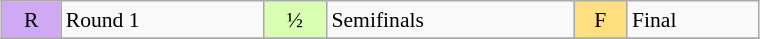<table class="wikitable" style="margin:0.5em auto; font-size:90%; line-height:1.25em;" width=40%;>
<tr>
<td bgcolor="#D0A9F5" align=center>R</td>
<td>Round 1</td>
<td bgcolor="#D9FFB2" align=center>½</td>
<td>Semifinals</td>
<td bgcolor="#FFDF80" align=center>F</td>
<td>Final</td>
</tr>
<tr>
</tr>
</table>
